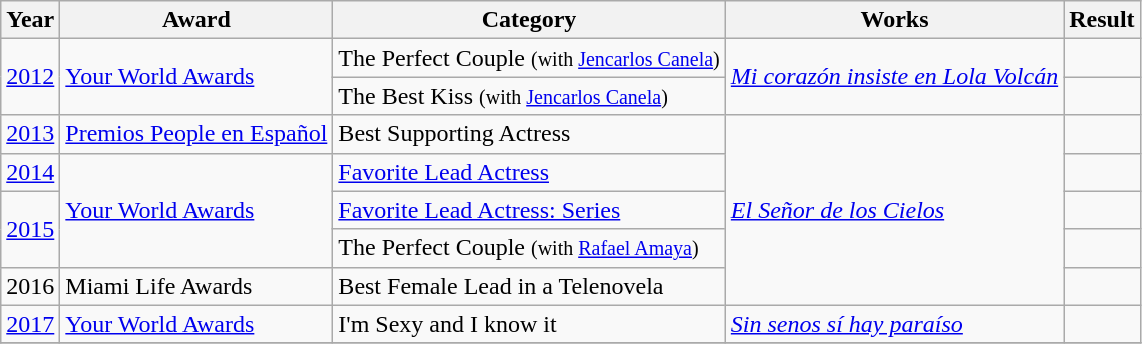<table class="wikitable plainrowheaders">
<tr>
<th scope="col">Year</th>
<th scope="col">Award</th>
<th scope="col">Category</th>
<th scope="col">Works</th>
<th scope="col">Result</th>
</tr>
<tr>
<td rowspan="2"><a href='#'>2012</a></td>
<td rowspan="2"><a href='#'>Your World Awards</a></td>
<td>The Perfect Couple <small>(with <a href='#'>Jencarlos Canela</a>)</small></td>
<td rowspan="2"><em><a href='#'>Mi corazón insiste en Lola Volcán</a></em></td>
<td></td>
</tr>
<tr>
<td>The Best Kiss <small>(with <a href='#'>Jencarlos Canela</a>)</small></td>
<td></td>
</tr>
<tr>
<td rowspan="1"><a href='#'>2013</a></td>
<td rowspan="1"><a href='#'>Premios People en Español</a></td>
<td>Best Supporting Actress</td>
<td rowspan="5"><em><a href='#'>El Señor de los Cielos</a></em></td>
<td></td>
</tr>
<tr>
<td rowspan="1"><a href='#'>2014</a></td>
<td rowspan="3"><a href='#'>Your World Awards</a></td>
<td><a href='#'>Favorite Lead Actress</a></td>
<td></td>
</tr>
<tr>
<td rowspan="2"><a href='#'>2015</a></td>
<td><a href='#'>Favorite Lead Actress: Series</a></td>
<td></td>
</tr>
<tr>
<td>The Perfect Couple <small>(with <a href='#'>Rafael Amaya</a>)</small></td>
<td></td>
</tr>
<tr>
<td rowspan="1">2016</td>
<td rowspan="1">Miami Life Awards</td>
<td>Best Female Lead in a Telenovela</td>
<td></td>
</tr>
<tr>
<td rowspan="1"><a href='#'>2017</a></td>
<td rowspan="1"><a href='#'>Your World Awards</a></td>
<td>I'm Sexy and I know it</td>
<td><em><a href='#'>Sin senos sí hay paraíso</a></em></td>
<td></td>
</tr>
<tr>
</tr>
</table>
